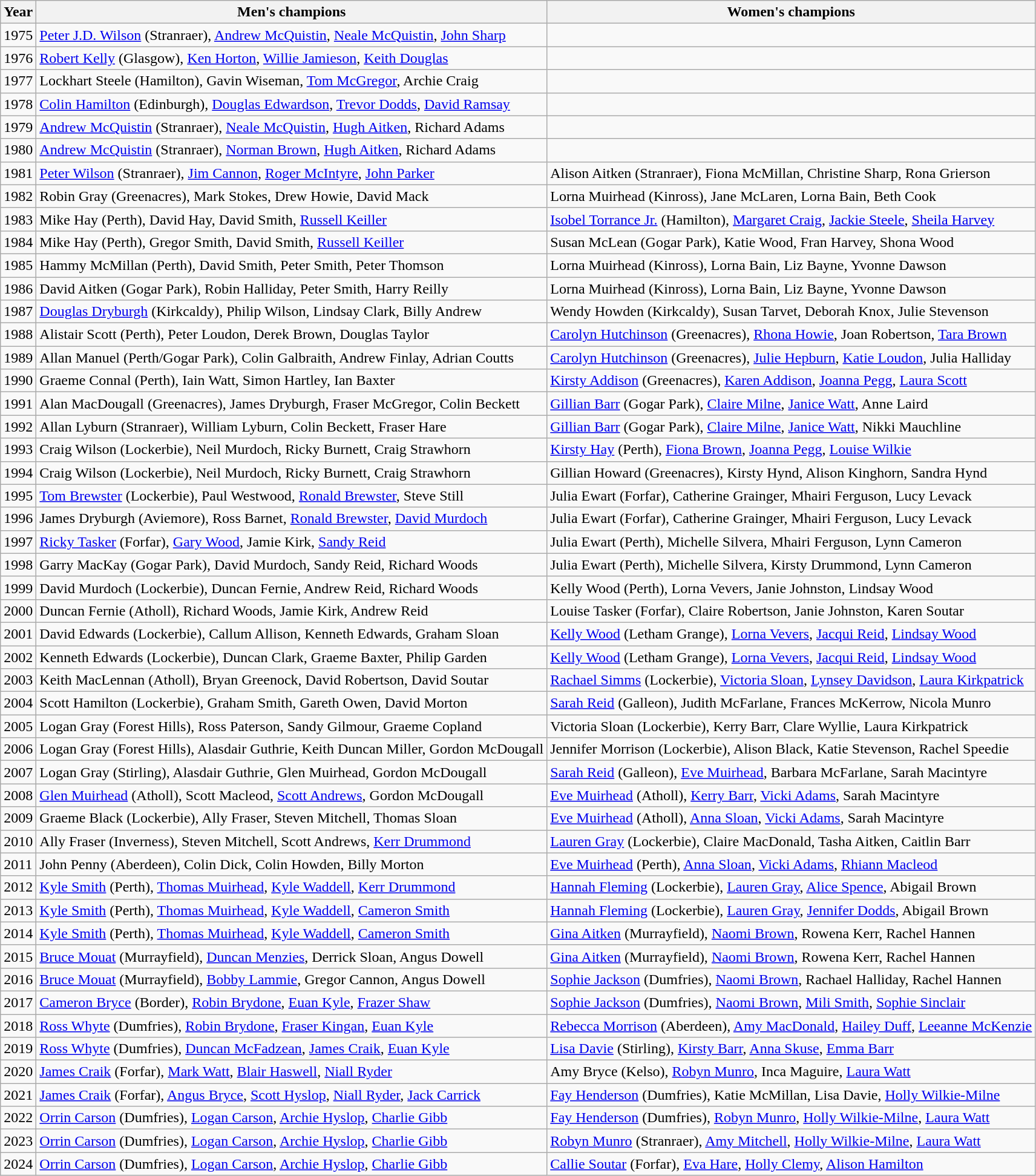<table class="wikitable">
<tr>
<th scope="col">Year</th>
<th scope="col">Men's champions</th>
<th scope="col">Women's champions</th>
</tr>
<tr>
<td>1975</td>
<td><a href='#'>Peter J.D. Wilson</a> (Stranraer), <a href='#'>Andrew McQuistin</a>, <a href='#'>Neale McQuistin</a>, <a href='#'>John Sharp</a></td>
<td></td>
</tr>
<tr>
<td>1976</td>
<td><a href='#'>Robert Kelly</a> (Glasgow), <a href='#'>Ken Horton</a>, <a href='#'>Willie Jamieson</a>, <a href='#'>Keith Douglas</a></td>
<td></td>
</tr>
<tr>
<td>1977</td>
<td>Lockhart Steele (Hamilton), Gavin Wiseman, <a href='#'>Tom McGregor</a>, Archie Craig</td>
<td></td>
</tr>
<tr>
<td>1978</td>
<td><a href='#'>Colin Hamilton</a> (Edinburgh), <a href='#'>Douglas Edwardson</a>, <a href='#'>Trevor Dodds</a>, <a href='#'>David Ramsay</a></td>
<td></td>
</tr>
<tr>
<td>1979</td>
<td><a href='#'>Andrew McQuistin</a> (Stranraer), <a href='#'>Neale McQuistin</a>, <a href='#'>Hugh Aitken</a>, Richard Adams</td>
<td></td>
</tr>
<tr>
<td>1980</td>
<td><a href='#'>Andrew McQuistin</a> (Stranraer), <a href='#'>Norman Brown</a>, <a href='#'>Hugh Aitken</a>, Richard Adams</td>
<td></td>
</tr>
<tr>
<td>1981</td>
<td><a href='#'>Peter Wilson</a> (Stranraer), <a href='#'>Jim Cannon</a>, <a href='#'>Roger McIntyre</a>, <a href='#'>John Parker</a></td>
<td>Alison Aitken (Stranraer), Fiona McMillan, Christine Sharp, Rona Grierson</td>
</tr>
<tr>
<td>1982</td>
<td>Robin Gray (Greenacres), Mark Stokes, Drew Howie, David Mack</td>
<td>Lorna Muirhead (Kinross), Jane McLaren, Lorna Bain, Beth Cook</td>
</tr>
<tr>
<td>1983</td>
<td>Mike Hay (Perth), David Hay, David Smith, <a href='#'>Russell Keiller</a></td>
<td><a href='#'>Isobel Torrance Jr.</a> (Hamilton), <a href='#'>Margaret Craig</a>, <a href='#'>Jackie Steele</a>, <a href='#'>Sheila Harvey</a></td>
</tr>
<tr>
<td>1984</td>
<td>Mike Hay (Perth), Gregor Smith, David Smith, <a href='#'>Russell Keiller</a></td>
<td>Susan McLean (Gogar Park), Katie Wood, Fran Harvey, Shona Wood</td>
</tr>
<tr>
<td>1985</td>
<td>Hammy McMillan (Perth), David Smith, Peter Smith, Peter Thomson</td>
<td>Lorna Muirhead (Kinross), Lorna Bain, Liz Bayne, Yvonne Dawson</td>
</tr>
<tr>
<td>1986</td>
<td>David Aitken (Gogar Park), Robin Halliday, Peter Smith, Harry Reilly</td>
<td>Lorna Muirhead (Kinross), Lorna Bain, Liz Bayne, Yvonne Dawson</td>
</tr>
<tr>
<td>1987</td>
<td><a href='#'>Douglas Dryburgh</a> (Kirkcaldy), Philip Wilson, Lindsay Clark, Billy Andrew</td>
<td>Wendy Howden (Kirkcaldy), Susan Tarvet, Deborah Knox, Julie Stevenson</td>
</tr>
<tr>
<td>1988</td>
<td>Alistair Scott (Perth), Peter Loudon, Derek Brown, Douglas Taylor</td>
<td><a href='#'>Carolyn Hutchinson</a> (Greenacres), <a href='#'>Rhona Howie</a>, Joan Robertson, <a href='#'>Tara Brown</a></td>
</tr>
<tr>
<td>1989</td>
<td>Allan Manuel (Perth/Gogar Park), Colin Galbraith, Andrew Finlay, Adrian Coutts</td>
<td><a href='#'>Carolyn Hutchinson</a> (Greenacres), <a href='#'>Julie Hepburn</a>, <a href='#'>Katie Loudon</a>, Julia Halliday</td>
</tr>
<tr>
<td>1990</td>
<td>Graeme Connal (Perth), Iain Watt, Simon Hartley, Ian Baxter</td>
<td><a href='#'>Kirsty Addison</a> (Greenacres), <a href='#'>Karen Addison</a>, <a href='#'>Joanna Pegg</a>, <a href='#'>Laura Scott</a></td>
</tr>
<tr>
<td>1991</td>
<td>Alan MacDougall (Greenacres), James Dryburgh, Fraser McGregor, Colin Beckett</td>
<td><a href='#'>Gillian Barr</a> (Gogar Park), <a href='#'>Claire Milne</a>, <a href='#'>Janice Watt</a>, Anne Laird</td>
</tr>
<tr>
<td>1992</td>
<td>Allan Lyburn (Stranraer), William Lyburn, Colin Beckett, Fraser Hare</td>
<td><a href='#'>Gillian Barr</a> (Gogar Park), <a href='#'>Claire Milne</a>, <a href='#'>Janice Watt</a>, Nikki Mauchline</td>
</tr>
<tr>
<td>1993</td>
<td>Craig Wilson (Lockerbie), Neil Murdoch, Ricky Burnett, Craig Strawhorn</td>
<td><a href='#'>Kirsty Hay</a> (Perth), <a href='#'>Fiona Brown</a>, <a href='#'>Joanna Pegg</a>, <a href='#'>Louise Wilkie</a></td>
</tr>
<tr>
<td>1994</td>
<td>Craig Wilson (Lockerbie), Neil Murdoch, Ricky Burnett, Craig Strawhorn</td>
<td>Gillian Howard (Greenacres), Kirsty Hynd, Alison Kinghorn, Sandra Hynd</td>
</tr>
<tr>
<td>1995</td>
<td><a href='#'>Tom Brewster</a> (Lockerbie), Paul Westwood, <a href='#'>Ronald Brewster</a>, Steve Still</td>
<td>Julia Ewart (Forfar), Catherine Grainger, Mhairi Ferguson, Lucy Levack</td>
</tr>
<tr>
<td>1996</td>
<td>James Dryburgh (Aviemore), Ross Barnet, <a href='#'>Ronald Brewster</a>, <a href='#'>David Murdoch</a></td>
<td>Julia Ewart (Forfar), Catherine Grainger, Mhairi Ferguson, Lucy Levack</td>
</tr>
<tr>
<td>1997</td>
<td><a href='#'>Ricky Tasker</a> (Forfar), <a href='#'>Gary Wood</a>, Jamie Kirk, <a href='#'>Sandy Reid</a></td>
<td>Julia Ewart (Perth), Michelle Silvera, Mhairi Ferguson, Lynn Cameron</td>
</tr>
<tr>
<td>1998</td>
<td>Garry MacKay (Gogar Park), David Murdoch, Sandy Reid, Richard Woods</td>
<td>Julia Ewart (Perth), Michelle Silvera, Kirsty Drummond, Lynn Cameron</td>
</tr>
<tr>
<td>1999</td>
<td>David Murdoch (Lockerbie), Duncan Fernie, Andrew Reid, Richard Woods</td>
<td>Kelly Wood (Perth), Lorna Vevers, Janie Johnston, Lindsay Wood</td>
</tr>
<tr>
<td>2000</td>
<td>Duncan Fernie (Atholl), Richard Woods, Jamie Kirk, Andrew Reid</td>
<td>Louise Tasker (Forfar), Claire Robertson, Janie Johnston, Karen Soutar</td>
</tr>
<tr>
<td>2001</td>
<td>David Edwards (Lockerbie), Callum Allison, Kenneth Edwards, Graham Sloan</td>
<td><a href='#'>Kelly Wood</a> (Letham Grange), <a href='#'>Lorna Vevers</a>, <a href='#'>Jacqui Reid</a>, <a href='#'>Lindsay Wood</a></td>
</tr>
<tr>
<td>2002</td>
<td>Kenneth Edwards (Lockerbie), Duncan Clark, Graeme Baxter, Philip Garden</td>
<td><a href='#'>Kelly Wood</a> (Letham Grange), <a href='#'>Lorna Vevers</a>, <a href='#'>Jacqui Reid</a>, <a href='#'>Lindsay Wood</a></td>
</tr>
<tr>
<td>2003</td>
<td>Keith MacLennan (Atholl), Bryan Greenock, David Robertson, David Soutar</td>
<td><a href='#'>Rachael Simms</a> (Lockerbie), <a href='#'>Victoria Sloan</a>, <a href='#'>Lynsey Davidson</a>, <a href='#'>Laura Kirkpatrick</a></td>
</tr>
<tr>
<td>2004</td>
<td>Scott Hamilton (Lockerbie), Graham Smith, Gareth Owen, David Morton</td>
<td><a href='#'>Sarah Reid</a> (Galleon), Judith McFarlane, Frances McKerrow, Nicola Munro</td>
</tr>
<tr>
<td>2005</td>
<td>Logan Gray (Forest Hills), Ross Paterson, Sandy Gilmour, Graeme Copland</td>
<td>Victoria Sloan (Lockerbie), Kerry Barr, Clare Wyllie, Laura Kirkpatrick</td>
</tr>
<tr>
<td>2006</td>
<td>Logan Gray (Forest Hills), Alasdair Guthrie, Keith Duncan Miller, Gordon McDougall</td>
<td>Jennifer Morrison (Lockerbie), Alison Black, Katie Stevenson, Rachel Speedie</td>
</tr>
<tr>
<td>2007</td>
<td>Logan Gray (Stirling), Alasdair Guthrie, Glen Muirhead, Gordon McDougall</td>
<td><a href='#'>Sarah Reid</a> (Galleon), <a href='#'>Eve Muirhead</a>, Barbara McFarlane, Sarah Macintyre</td>
</tr>
<tr>
<td>2008</td>
<td><a href='#'>Glen Muirhead</a> (Atholl), Scott Macleod, <a href='#'>Scott Andrews</a>, Gordon McDougall</td>
<td><a href='#'>Eve Muirhead</a> (Atholl), <a href='#'>Kerry Barr</a>, <a href='#'>Vicki Adams</a>, Sarah Macintyre</td>
</tr>
<tr>
<td>2009</td>
<td>Graeme Black (Lockerbie), Ally Fraser, Steven Mitchell, Thomas Sloan</td>
<td><a href='#'>Eve Muirhead</a> (Atholl), <a href='#'>Anna Sloan</a>, <a href='#'>Vicki Adams</a>, Sarah Macintyre</td>
</tr>
<tr>
<td>2010</td>
<td>Ally Fraser (Inverness), Steven Mitchell, Scott Andrews, <a href='#'>Kerr Drummond</a></td>
<td><a href='#'>Lauren Gray</a> (Lockerbie), Claire MacDonald, Tasha Aitken, Caitlin Barr</td>
</tr>
<tr>
<td>2011</td>
<td>John Penny (Aberdeen), Colin Dick, Colin Howden, Billy Morton</td>
<td><a href='#'>Eve Muirhead</a> (Perth), <a href='#'>Anna Sloan</a>, <a href='#'>Vicki Adams</a>, <a href='#'>Rhiann Macleod</a></td>
</tr>
<tr>
<td>2012</td>
<td><a href='#'>Kyle Smith</a> (Perth), <a href='#'>Thomas Muirhead</a>, <a href='#'>Kyle Waddell</a>, <a href='#'>Kerr Drummond</a></td>
<td><a href='#'>Hannah Fleming</a> (Lockerbie), <a href='#'>Lauren Gray</a>, <a href='#'>Alice Spence</a>, Abigail Brown</td>
</tr>
<tr>
<td>2013</td>
<td><a href='#'>Kyle Smith</a> (Perth), <a href='#'>Thomas Muirhead</a>, <a href='#'>Kyle Waddell</a>, <a href='#'>Cameron Smith</a></td>
<td><a href='#'>Hannah Fleming</a> (Lockerbie), <a href='#'>Lauren Gray</a>, <a href='#'>Jennifer Dodds</a>, Abigail Brown</td>
</tr>
<tr>
<td>2014</td>
<td><a href='#'>Kyle Smith</a> (Perth), <a href='#'>Thomas Muirhead</a>, <a href='#'>Kyle Waddell</a>, <a href='#'>Cameron Smith</a></td>
<td><a href='#'>Gina Aitken</a> (Murrayfield), <a href='#'>Naomi Brown</a>, Rowena Kerr, Rachel Hannen</td>
</tr>
<tr>
<td>2015</td>
<td><a href='#'>Bruce Mouat</a> (Murrayfield), <a href='#'>Duncan Menzies</a>, Derrick Sloan, Angus Dowell</td>
<td><a href='#'>Gina Aitken</a> (Murrayfield), <a href='#'>Naomi Brown</a>, Rowena Kerr, Rachel Hannen</td>
</tr>
<tr>
<td>2016</td>
<td><a href='#'>Bruce Mouat</a> (Murrayfield), <a href='#'>Bobby Lammie</a>, Gregor Cannon, Angus Dowell</td>
<td><a href='#'>Sophie Jackson</a> (Dumfries), <a href='#'>Naomi Brown</a>, Rachael Halliday, Rachel Hannen</td>
</tr>
<tr>
<td>2017</td>
<td><a href='#'>Cameron Bryce</a> (Border), <a href='#'>Robin Brydone</a>, <a href='#'>Euan Kyle</a>, <a href='#'>Frazer Shaw</a></td>
<td><a href='#'>Sophie Jackson</a> (Dumfries), <a href='#'>Naomi Brown</a>, <a href='#'>Mili Smith</a>, <a href='#'>Sophie Sinclair</a></td>
</tr>
<tr>
<td>2018</td>
<td><a href='#'>Ross Whyte</a> (Dumfries), <a href='#'>Robin Brydone</a>, <a href='#'>Fraser Kingan</a>, <a href='#'>Euan Kyle</a></td>
<td><a href='#'>Rebecca Morrison</a> (Aberdeen), <a href='#'>Amy MacDonald</a>, <a href='#'>Hailey Duff</a>, <a href='#'>Leeanne McKenzie</a></td>
</tr>
<tr>
<td>2019</td>
<td><a href='#'>Ross Whyte</a> (Dumfries), <a href='#'>Duncan McFadzean</a>, <a href='#'>James Craik</a>, <a href='#'>Euan Kyle</a></td>
<td><a href='#'>Lisa Davie</a> (Stirling), <a href='#'>Kirsty Barr</a>, <a href='#'>Anna Skuse</a>, <a href='#'>Emma Barr</a></td>
</tr>
<tr>
<td>2020</td>
<td><a href='#'>James Craik</a> (Forfar), <a href='#'>Mark Watt</a>, <a href='#'>Blair Haswell</a>, <a href='#'>Niall Ryder</a></td>
<td>Amy Bryce (Kelso), <a href='#'>Robyn Munro</a>, Inca Maguire, <a href='#'>Laura Watt</a></td>
</tr>
<tr>
<td>2021</td>
<td><a href='#'>James Craik</a> (Forfar), <a href='#'>Angus Bryce</a>, <a href='#'>Scott Hyslop</a>, <a href='#'>Niall Ryder</a>, <a href='#'>Jack Carrick</a></td>
<td><a href='#'>Fay Henderson</a> (Dumfries), Katie McMillan, Lisa Davie, <a href='#'>Holly Wilkie-Milne</a></td>
</tr>
<tr>
<td>2022</td>
<td><a href='#'>Orrin Carson</a> (Dumfries), <a href='#'>Logan Carson</a>, <a href='#'>Archie Hyslop</a>, <a href='#'>Charlie Gibb</a></td>
<td><a href='#'>Fay Henderson</a> (Dumfries), <a href='#'>Robyn Munro</a>, <a href='#'>Holly Wilkie-Milne</a>, <a href='#'>Laura Watt</a></td>
</tr>
<tr>
<td>2023</td>
<td><a href='#'>Orrin Carson</a> (Dumfries), <a href='#'>Logan Carson</a>, <a href='#'>Archie Hyslop</a>, <a href='#'>Charlie Gibb</a></td>
<td><a href='#'>Robyn Munro</a> (Stranraer), <a href='#'>Amy Mitchell</a>, <a href='#'>Holly Wilkie-Milne</a>, <a href='#'>Laura Watt</a></td>
</tr>
<tr>
<td>2024</td>
<td><a href='#'>Orrin Carson</a> (Dumfries), <a href='#'>Logan Carson</a>, <a href='#'>Archie Hyslop</a>, <a href='#'>Charlie Gibb</a></td>
<td><a href='#'>Callie Soutar</a> (Forfar), <a href='#'>Eva Hare</a>, <a href='#'>Holly Clemy</a>, <a href='#'>Alison Hamilton</a></td>
</tr>
</table>
